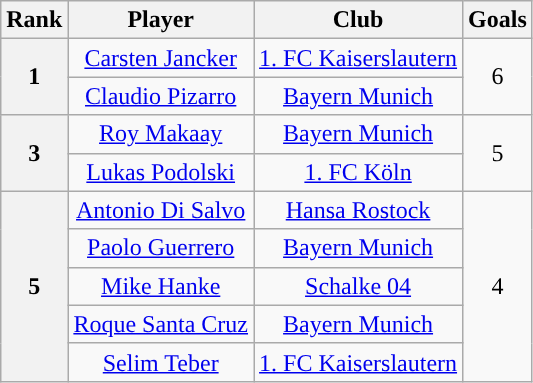<table class="wikitable" style="text-align:center">
<tr>
<th>Rank</th>
<th>Player</th>
<th>Club</th>
<th>Goals</th>
</tr>
<tr>
<th rowspan="2">1</th>
<td> <a href='#'>Carsten Jancker</a></td>
<td><a href='#'>1. FC Kaiserslautern</a></td>
<td rowspan="2" align="center">6</td>
</tr>
<tr>
<td> <a href='#'>Claudio Pizarro</a></td>
<td><a href='#'>Bayern Munich</a></td>
</tr>
<tr>
<th rowspan="2">3</th>
<td> <a href='#'>Roy Makaay</a></td>
<td><a href='#'>Bayern Munich</a></td>
<td rowspan="2" align="center">5</td>
</tr>
<tr>
<td> <a href='#'>Lukas Podolski</a></td>
<td><a href='#'>1. FC Köln</a></td>
</tr>
<tr>
<th rowspan="5">5</th>
<td> <a href='#'>Antonio Di Salvo</a></td>
<td><a href='#'>Hansa Rostock</a></td>
<td rowspan="5" align="center">4</td>
</tr>
<tr>
<td> <a href='#'>Paolo Guerrero</a></td>
<td><a href='#'>Bayern Munich</a></td>
</tr>
<tr>
<td> <a href='#'>Mike Hanke</a></td>
<td><a href='#'>Schalke 04</a></td>
</tr>
<tr>
<td> <a href='#'>Roque Santa Cruz</a></td>
<td><a href='#'>Bayern Munich</a></td>
</tr>
<tr>
<td> <a href='#'>Selim Teber</a></td>
<td><a href='#'>1. FC Kaiserslautern</a></td>
</tr>
</table>
